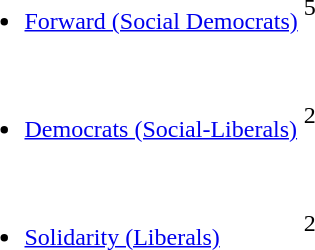<table>
<tr>
<td><br><ul><li><a href='#'>Forward (Social Democrats)</a></li></ul></td>
<td><div>5</div></td>
</tr>
<tr>
<td><br><ul><li><a href='#'>Democrats (Social-Liberals)</a></li></ul></td>
<td><div>2</div></td>
</tr>
<tr>
<td><br><ul><li><a href='#'>Solidarity (Liberals)</a></li></ul></td>
<td><div>2</div></td>
</tr>
</table>
